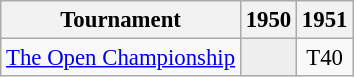<table class="wikitable" style="font-size:95%;text-align:center;">
<tr>
<th>Tournament</th>
<th>1950</th>
<th>1951</th>
</tr>
<tr>
<td align="left"><a href='#'>The Open Championship</a></td>
<td style="background:#eeeeee;"></td>
<td>T40</td>
</tr>
</table>
